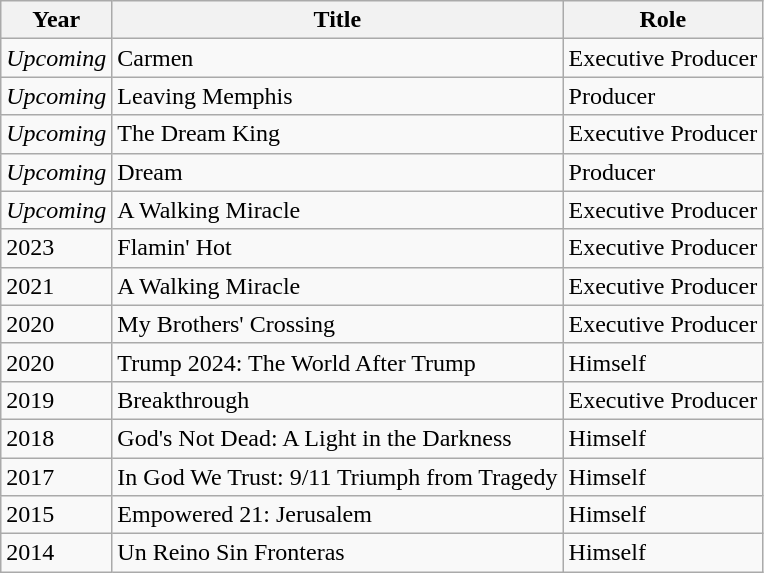<table class="wikitable sortable">
<tr>
<th>Year</th>
<th>Title</th>
<th>Role</th>
</tr>
<tr>
<td><em>Upcoming</em></td>
<td>Carmen</td>
<td>Executive Producer</td>
</tr>
<tr>
<td><em>Upcoming</em></td>
<td>Leaving Memphis</td>
<td>Producer</td>
</tr>
<tr>
<td><em>Upcoming</em></td>
<td>The Dream King</td>
<td>Executive Producer</td>
</tr>
<tr>
<td><em>Upcoming</em></td>
<td>Dream</td>
<td>Producer</td>
</tr>
<tr>
<td><em>Upcoming</em></td>
<td>A Walking Miracle</td>
<td>Executive Producer</td>
</tr>
<tr>
<td>2023</td>
<td>Flamin' Hot</td>
<td>Executive Producer</td>
</tr>
<tr>
<td>2021</td>
<td>A Walking Miracle</td>
<td>Executive Producer</td>
</tr>
<tr>
<td>2020</td>
<td>My Brothers' Crossing</td>
<td>Executive Producer</td>
</tr>
<tr>
<td>2020</td>
<td>Trump 2024: The World After Trump</td>
<td>Himself</td>
</tr>
<tr>
<td>2019</td>
<td>Breakthrough</td>
<td>Executive Producer</td>
</tr>
<tr>
<td>2018</td>
<td>God's Not Dead: A Light in the Darkness</td>
<td>Himself</td>
</tr>
<tr>
<td>2017</td>
<td>In God We Trust: 9/11 Triumph from Tragedy</td>
<td>Himself</td>
</tr>
<tr>
<td>2015</td>
<td>Empowered 21: Jerusalem</td>
<td>Himself</td>
</tr>
<tr>
<td>2014</td>
<td>Un Reino Sin Fronteras</td>
<td>Himself</td>
</tr>
</table>
